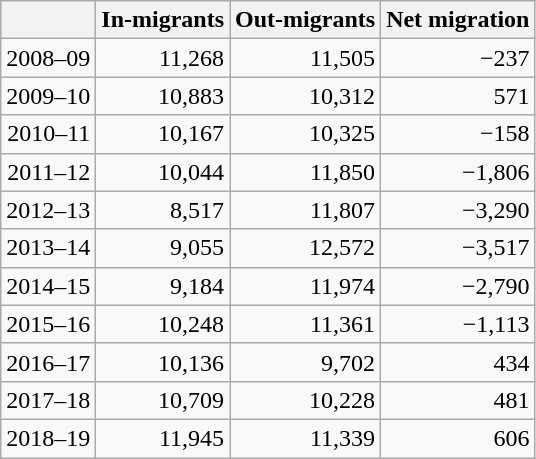<table class="wikitable">
<tr>
<th></th>
<th>In-migrants</th>
<th>Out-migrants</th>
<th>Net migration</th>
</tr>
<tr align="right">
<td>2008–09</td>
<td>11,268</td>
<td>11,505</td>
<td>−237</td>
</tr>
<tr align="right">
<td>2009–10</td>
<td>10,883</td>
<td>10,312</td>
<td>571</td>
</tr>
<tr align="right">
<td>2010–11</td>
<td>10,167</td>
<td>10,325</td>
<td>−158</td>
</tr>
<tr align="right">
<td>2011–12</td>
<td>10,044</td>
<td>11,850</td>
<td>−1,806</td>
</tr>
<tr align="right">
<td>2012–13</td>
<td>8,517</td>
<td>11,807</td>
<td>−3,290</td>
</tr>
<tr align="right">
<td>2013–14</td>
<td>9,055</td>
<td>12,572</td>
<td>−3,517</td>
</tr>
<tr align="right">
<td>2014–15</td>
<td>9,184</td>
<td>11,974</td>
<td>−2,790</td>
</tr>
<tr align="right">
<td>2015–16</td>
<td>10,248</td>
<td>11,361</td>
<td>−1,113</td>
</tr>
<tr align="right">
<td>2016–17</td>
<td>10,136</td>
<td>9,702</td>
<td>434</td>
</tr>
<tr align="right">
<td>2017–18</td>
<td>10,709</td>
<td>10,228</td>
<td>481</td>
</tr>
<tr align="right">
<td>2018–19</td>
<td>11,945</td>
<td>11,339</td>
<td>606</td>
</tr>
</table>
